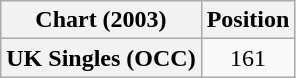<table class="wikitable plainrowheaders" style="text-align:center">
<tr>
<th>Chart (2003)</th>
<th>Position</th>
</tr>
<tr>
<th scope="row">UK Singles (OCC)</th>
<td>161</td>
</tr>
</table>
